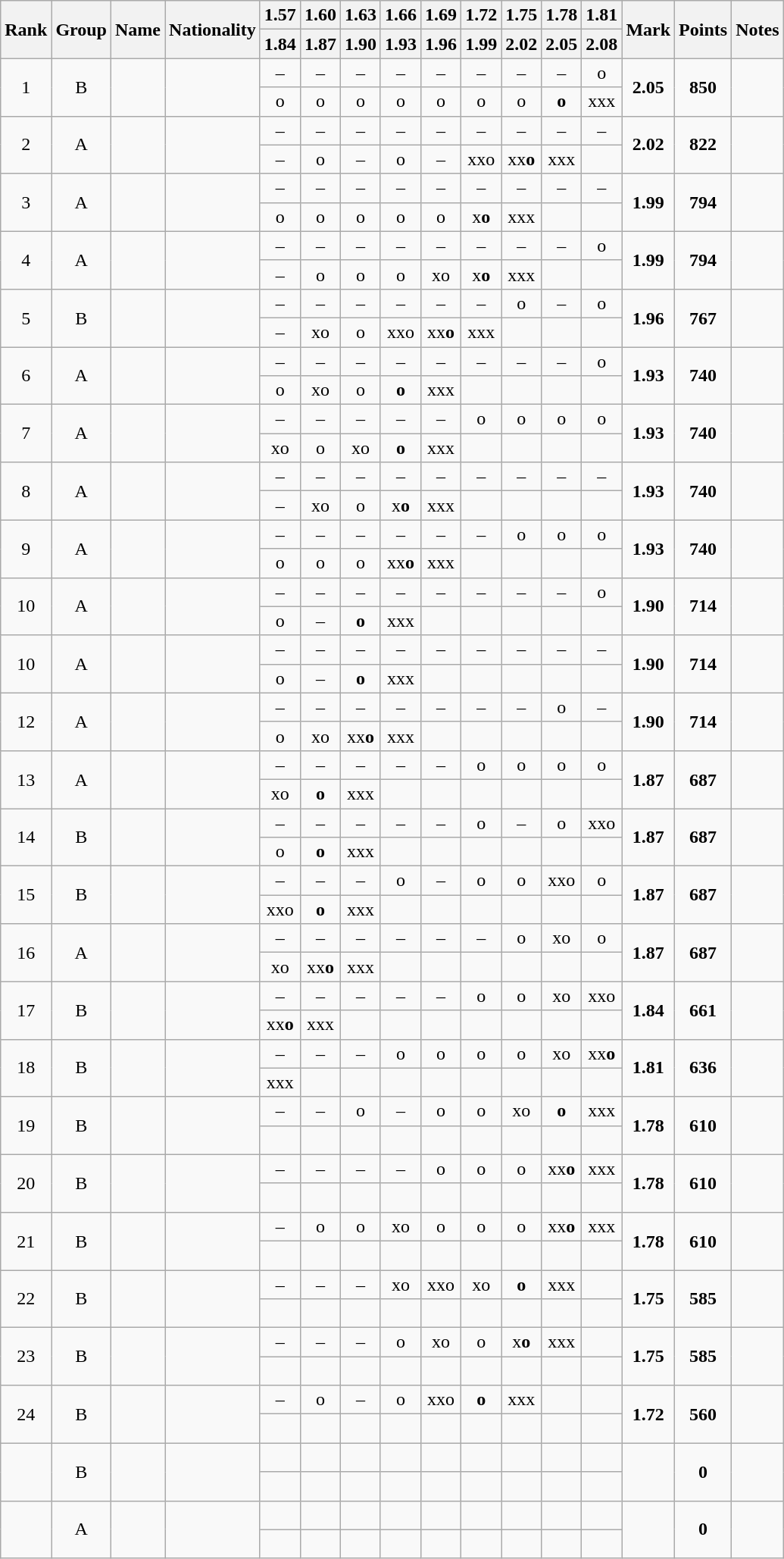<table class="wikitable sortable" style="text-align:center">
<tr>
<th rowspan=2>Rank</th>
<th rowspan=2>Group</th>
<th rowspan=2>Name</th>
<th rowspan=2>Nationality</th>
<th>1.57</th>
<th>1.60</th>
<th>1.63</th>
<th>1.66</th>
<th>1.69</th>
<th>1.72</th>
<th>1.75</th>
<th>1.78</th>
<th>1.81</th>
<th rowspan=2>Mark</th>
<th rowspan=2>Points</th>
<th rowspan=2>Notes</th>
</tr>
<tr>
<th class=unsortable>1.84</th>
<th class=unsortable>1.87</th>
<th class=unsortable>1.90</th>
<th class=unsortable>1.93</th>
<th class=unsortable>1.96</th>
<th class=unsortable>1.99</th>
<th class=unsortable>2.02</th>
<th class=unsortable>2.05</th>
<th class=unsortable>2.08</th>
</tr>
<tr>
<td rowspan=2>1</td>
<td rowspan=2>B</td>
<td rowspan=2 align=left></td>
<td rowspan=2 align=left></td>
<td>–</td>
<td>–</td>
<td>–</td>
<td>–</td>
<td>–</td>
<td>–</td>
<td>–</td>
<td>–</td>
<td>o</td>
<td rowspan=2><strong>2.05</strong></td>
<td rowspan=2><strong>850</strong></td>
<td rowspan=2></td>
</tr>
<tr>
<td>o</td>
<td>o</td>
<td>o</td>
<td>o</td>
<td>o</td>
<td>o</td>
<td>o</td>
<td><strong>o</strong></td>
<td>xxx</td>
</tr>
<tr>
<td rowspan=2>2</td>
<td rowspan=2>A</td>
<td rowspan=2 align=left></td>
<td rowspan=2 align=left></td>
<td>–</td>
<td>–</td>
<td>–</td>
<td>–</td>
<td>–</td>
<td>–</td>
<td>–</td>
<td>–</td>
<td>–</td>
<td rowspan=2><strong>2.02</strong></td>
<td rowspan=2><strong>822</strong></td>
<td rowspan=2></td>
</tr>
<tr>
<td>–</td>
<td>o</td>
<td>–</td>
<td>o</td>
<td>–</td>
<td>xxo</td>
<td>xx<strong>o</strong></td>
<td>xxx</td>
<td></td>
</tr>
<tr>
<td rowspan=2>3</td>
<td rowspan=2>A</td>
<td rowspan=2 align=left></td>
<td rowspan=2 align=left></td>
<td>–</td>
<td>–</td>
<td>–</td>
<td>–</td>
<td>–</td>
<td>–</td>
<td>–</td>
<td>–</td>
<td>–</td>
<td rowspan=2><strong>1.99</strong></td>
<td rowspan=2><strong>794</strong></td>
<td rowspan=2></td>
</tr>
<tr>
<td>o</td>
<td>o</td>
<td>o</td>
<td>o</td>
<td>o</td>
<td>x<strong>o</strong></td>
<td>xxx</td>
<td></td>
<td></td>
</tr>
<tr>
<td rowspan=2>4</td>
<td rowspan=2>A</td>
<td rowspan=2 align=left></td>
<td rowspan=2 align=left></td>
<td>–</td>
<td>–</td>
<td>–</td>
<td>–</td>
<td>–</td>
<td>–</td>
<td>–</td>
<td>–</td>
<td>o</td>
<td rowspan=2><strong>1.99</strong></td>
<td rowspan=2><strong>794</strong></td>
<td rowspan=2></td>
</tr>
<tr>
<td>–</td>
<td>o</td>
<td>o</td>
<td>o</td>
<td>xo</td>
<td>x<strong>o</strong></td>
<td>xxx</td>
<td></td>
<td></td>
</tr>
<tr>
<td rowspan=2>5</td>
<td rowspan=2>B</td>
<td rowspan=2 align=left></td>
<td rowspan=2 align=left></td>
<td>–</td>
<td>–</td>
<td>–</td>
<td>–</td>
<td>–</td>
<td>–</td>
<td>o</td>
<td>–</td>
<td>o</td>
<td rowspan=2><strong>1.96</strong></td>
<td rowspan=2><strong>767</strong></td>
<td rowspan=2></td>
</tr>
<tr>
<td>–</td>
<td>xo</td>
<td>o</td>
<td>xxo</td>
<td>xx<strong>o</strong></td>
<td>xxx</td>
<td></td>
<td></td>
<td></td>
</tr>
<tr>
<td rowspan=2>6</td>
<td rowspan=2>A</td>
<td rowspan=2 align=left></td>
<td rowspan=2 align=left></td>
<td>–</td>
<td>–</td>
<td>–</td>
<td>–</td>
<td>–</td>
<td>–</td>
<td>–</td>
<td>–</td>
<td>o</td>
<td rowspan=2><strong>1.93</strong></td>
<td rowspan=2><strong>740</strong></td>
<td rowspan=2></td>
</tr>
<tr>
<td>o</td>
<td>xo</td>
<td>o</td>
<td><strong>o</strong></td>
<td>xxx</td>
<td></td>
<td></td>
<td></td>
<td></td>
</tr>
<tr>
<td rowspan=2>7</td>
<td rowspan=2>A</td>
<td rowspan=2 align=left></td>
<td rowspan=2 align=left></td>
<td>–</td>
<td>–</td>
<td>–</td>
<td>–</td>
<td>–</td>
<td>o</td>
<td>o</td>
<td>o</td>
<td>o</td>
<td rowspan=2><strong>1.93</strong></td>
<td rowspan=2><strong>740</strong></td>
<td rowspan=2></td>
</tr>
<tr>
<td>xo</td>
<td>o</td>
<td>xo</td>
<td><strong>o</strong></td>
<td>xxx</td>
<td></td>
<td></td>
<td></td>
<td></td>
</tr>
<tr>
<td rowspan=2>8</td>
<td rowspan=2>A</td>
<td rowspan=2 align=left></td>
<td rowspan=2 align=left></td>
<td>–</td>
<td>–</td>
<td>–</td>
<td>–</td>
<td>–</td>
<td>–</td>
<td>–</td>
<td>–</td>
<td>–</td>
<td rowspan=2><strong>1.93</strong></td>
<td rowspan=2><strong>740</strong></td>
<td rowspan=2></td>
</tr>
<tr>
<td>–</td>
<td>xo</td>
<td>o</td>
<td>x<strong>o</strong></td>
<td>xxx</td>
<td></td>
<td></td>
<td></td>
<td></td>
</tr>
<tr>
<td rowspan=2>9</td>
<td rowspan=2>A</td>
<td rowspan=2 align=left></td>
<td rowspan=2 align=left></td>
<td>–</td>
<td>–</td>
<td>–</td>
<td>–</td>
<td>–</td>
<td>–</td>
<td>o</td>
<td>o</td>
<td>o</td>
<td rowspan=2><strong>1.93</strong></td>
<td rowspan=2><strong>740</strong></td>
<td rowspan=2></td>
</tr>
<tr>
<td>o</td>
<td>o</td>
<td>o</td>
<td>xx<strong>o</strong></td>
<td>xxx</td>
<td></td>
<td></td>
<td></td>
<td></td>
</tr>
<tr>
<td rowspan=2>10</td>
<td rowspan=2>A</td>
<td rowspan=2 align=left></td>
<td rowspan=2 align=left></td>
<td>–</td>
<td>–</td>
<td>–</td>
<td>–</td>
<td>–</td>
<td>–</td>
<td>–</td>
<td>–</td>
<td>o</td>
<td rowspan=2><strong>1.90</strong></td>
<td rowspan=2><strong>714</strong></td>
<td rowspan=2></td>
</tr>
<tr>
<td>o</td>
<td>–</td>
<td><strong>o</strong></td>
<td>xxx</td>
<td></td>
<td></td>
<td></td>
<td></td>
<td></td>
</tr>
<tr>
<td rowspan=2>10</td>
<td rowspan=2>A</td>
<td rowspan=2 align=left></td>
<td rowspan=2 align=left></td>
<td>–</td>
<td>–</td>
<td>–</td>
<td>–</td>
<td>–</td>
<td>–</td>
<td>–</td>
<td>–</td>
<td>–</td>
<td rowspan=2><strong>1.90</strong></td>
<td rowspan=2><strong>714</strong></td>
<td rowspan=2></td>
</tr>
<tr>
<td>o</td>
<td>–</td>
<td><strong>o</strong></td>
<td>xxx</td>
<td></td>
<td></td>
<td></td>
<td></td>
<td></td>
</tr>
<tr>
<td rowspan=2>12</td>
<td rowspan=2>A</td>
<td rowspan=2 align=left></td>
<td rowspan=2 align=left></td>
<td>–</td>
<td>–</td>
<td>–</td>
<td>–</td>
<td>–</td>
<td>–</td>
<td>–</td>
<td>o</td>
<td>–</td>
<td rowspan=2><strong>1.90</strong></td>
<td rowspan=2><strong>714</strong></td>
<td rowspan=2></td>
</tr>
<tr>
<td>o</td>
<td>xo</td>
<td>xx<strong>o</strong></td>
<td>xxx</td>
<td></td>
<td></td>
<td></td>
<td></td>
<td></td>
</tr>
<tr>
<td rowspan=2>13</td>
<td rowspan=2>A</td>
<td rowspan=2 align=left></td>
<td rowspan=2 align=left></td>
<td>–</td>
<td>–</td>
<td>–</td>
<td>–</td>
<td>–</td>
<td>o</td>
<td>o</td>
<td>o</td>
<td>o</td>
<td rowspan=2><strong>1.87</strong></td>
<td rowspan=2><strong>687</strong></td>
<td rowspan=2></td>
</tr>
<tr>
<td>xo</td>
<td><strong>o</strong></td>
<td>xxx</td>
<td></td>
<td></td>
<td></td>
<td></td>
<td></td>
<td></td>
</tr>
<tr>
<td rowspan=2>14</td>
<td rowspan=2>B</td>
<td rowspan=2 align=left></td>
<td rowspan=2 align=left></td>
<td>–</td>
<td>–</td>
<td>–</td>
<td>–</td>
<td>–</td>
<td>o</td>
<td>–</td>
<td>o</td>
<td>xxo</td>
<td rowspan=2><strong>1.87</strong></td>
<td rowspan=2><strong>687</strong></td>
<td rowspan=2></td>
</tr>
<tr>
<td>o</td>
<td><strong>o</strong></td>
<td>xxx</td>
<td></td>
<td></td>
<td></td>
<td></td>
<td></td>
<td></td>
</tr>
<tr>
<td rowspan=2>15</td>
<td rowspan=2>B</td>
<td rowspan=2 align=left></td>
<td rowspan=2 align=left></td>
<td>–</td>
<td>–</td>
<td>–</td>
<td>o</td>
<td>–</td>
<td>o</td>
<td>o</td>
<td>xxo</td>
<td>o</td>
<td rowspan=2><strong>1.87</strong></td>
<td rowspan=2><strong>687</strong></td>
<td rowspan=2></td>
</tr>
<tr>
<td>xxo</td>
<td><strong>o</strong></td>
<td>xxx</td>
<td></td>
<td></td>
<td></td>
<td></td>
<td></td>
<td></td>
</tr>
<tr>
<td rowspan=2>16</td>
<td rowspan=2>A</td>
<td rowspan=2 align=left></td>
<td rowspan=2 align=left></td>
<td>–</td>
<td>–</td>
<td>–</td>
<td>–</td>
<td>–</td>
<td>–</td>
<td>o</td>
<td>xo</td>
<td>o</td>
<td rowspan=2><strong>1.87</strong></td>
<td rowspan=2><strong>687</strong></td>
<td rowspan=2></td>
</tr>
<tr>
<td>xo</td>
<td>xx<strong>o</strong></td>
<td>xxx</td>
<td></td>
<td></td>
<td></td>
<td></td>
<td></td>
<td></td>
</tr>
<tr>
<td rowspan=2>17</td>
<td rowspan=2>B</td>
<td rowspan=2 align=left></td>
<td rowspan=2 align=left></td>
<td>–</td>
<td>–</td>
<td>–</td>
<td>–</td>
<td>–</td>
<td>o</td>
<td>o</td>
<td>xo</td>
<td>xxo</td>
<td rowspan=2><strong>1.84</strong></td>
<td rowspan=2><strong>661</strong></td>
<td rowspan=2></td>
</tr>
<tr>
<td>xx<strong>o</strong></td>
<td>xxx</td>
<td></td>
<td></td>
<td></td>
<td></td>
<td></td>
<td></td>
<td></td>
</tr>
<tr>
<td rowspan=2>18</td>
<td rowspan=2>B</td>
<td rowspan=2 align=left></td>
<td rowspan=2 align=left></td>
<td>–</td>
<td>–</td>
<td>–</td>
<td>o</td>
<td>o</td>
<td>o</td>
<td>o</td>
<td>xo</td>
<td>xx<strong>o</strong></td>
<td rowspan=2><strong>1.81</strong></td>
<td rowspan=2><strong>636</strong></td>
<td rowspan=2></td>
</tr>
<tr>
<td>xxx</td>
<td></td>
<td></td>
<td></td>
<td></td>
<td></td>
<td></td>
<td></td>
<td></td>
</tr>
<tr>
<td rowspan=2>19</td>
<td rowspan=2>B</td>
<td rowspan=2 align=left></td>
<td rowspan=2 align=left></td>
<td>–</td>
<td>–</td>
<td>o</td>
<td>–</td>
<td>o</td>
<td>o</td>
<td>xo</td>
<td><strong>o</strong></td>
<td>xxx</td>
<td rowspan=2><strong>1.78</strong></td>
<td rowspan=2><strong>610</strong></td>
<td rowspan=2></td>
</tr>
<tr>
<td> </td>
<td></td>
<td></td>
<td></td>
<td></td>
<td></td>
<td></td>
<td></td>
<td></td>
</tr>
<tr>
<td rowspan=2>20</td>
<td rowspan=2>B</td>
<td rowspan=2 align=left></td>
<td rowspan=2 align=left></td>
<td>–</td>
<td>–</td>
<td>–</td>
<td>–</td>
<td>o</td>
<td>o</td>
<td>o</td>
<td>xx<strong>o</strong></td>
<td>xxx</td>
<td rowspan=2><strong>1.78</strong></td>
<td rowspan=2><strong>610</strong></td>
<td rowspan=2></td>
</tr>
<tr>
<td> </td>
<td></td>
<td></td>
<td></td>
<td></td>
<td></td>
<td></td>
<td></td>
<td></td>
</tr>
<tr>
<td rowspan=2>21</td>
<td rowspan=2>B</td>
<td rowspan=2 align=left></td>
<td rowspan=2 align=left></td>
<td>–</td>
<td>o</td>
<td>o</td>
<td>xo</td>
<td>o</td>
<td>o</td>
<td>o</td>
<td>xx<strong>o</strong></td>
<td>xxx</td>
<td rowspan=2><strong>1.78</strong></td>
<td rowspan=2><strong>610</strong></td>
<td rowspan=2></td>
</tr>
<tr>
<td> </td>
<td></td>
<td></td>
<td></td>
<td></td>
<td></td>
<td></td>
<td></td>
<td></td>
</tr>
<tr>
<td rowspan=2>22</td>
<td rowspan=2>B</td>
<td rowspan=2 align=left></td>
<td rowspan=2 align=left></td>
<td>–</td>
<td>–</td>
<td>–</td>
<td>xo</td>
<td>xxo</td>
<td>xo</td>
<td><strong>o</strong></td>
<td>xxx</td>
<td></td>
<td rowspan=2><strong>1.75</strong></td>
<td rowspan=2><strong>585</strong></td>
<td rowspan=2></td>
</tr>
<tr>
<td> </td>
<td></td>
<td></td>
<td></td>
<td></td>
<td></td>
<td></td>
<td></td>
<td></td>
</tr>
<tr>
<td rowspan=2>23</td>
<td rowspan=2>B</td>
<td rowspan=2 align=left></td>
<td rowspan=2 align=left></td>
<td>–</td>
<td>–</td>
<td>–</td>
<td>o</td>
<td>xo</td>
<td>o</td>
<td>x<strong>o</strong></td>
<td>xxx</td>
<td></td>
<td rowspan=2><strong>1.75</strong></td>
<td rowspan=2><strong>585</strong></td>
<td rowspan=2></td>
</tr>
<tr>
<td> </td>
<td></td>
<td></td>
<td></td>
<td></td>
<td></td>
<td></td>
<td></td>
<td></td>
</tr>
<tr>
<td rowspan=2>24</td>
<td rowspan=2>B</td>
<td rowspan=2 align=left></td>
<td rowspan=2 align=left></td>
<td>–</td>
<td>o</td>
<td>–</td>
<td>o</td>
<td>xxo</td>
<td><strong>o</strong></td>
<td>xxx</td>
<td></td>
<td></td>
<td rowspan=2><strong>1.72</strong></td>
<td rowspan=2><strong>560</strong></td>
<td rowspan=2></td>
</tr>
<tr>
<td> </td>
<td></td>
<td></td>
<td></td>
<td></td>
<td></td>
<td></td>
<td></td>
<td></td>
</tr>
<tr>
<td rowspan=2></td>
<td rowspan=2>B</td>
<td rowspan=2 align=left></td>
<td rowspan=2 align=left></td>
<td> </td>
<td></td>
<td></td>
<td></td>
<td></td>
<td></td>
<td></td>
<td></td>
<td></td>
<td rowspan=2><strong></strong></td>
<td rowspan=2><strong>0</strong></td>
<td rowspan=2></td>
</tr>
<tr>
<td> </td>
<td></td>
<td></td>
<td></td>
<td></td>
<td></td>
<td></td>
<td></td>
<td></td>
</tr>
<tr>
<td rowspan=2></td>
<td rowspan=2>A</td>
<td rowspan=2 align=left></td>
<td rowspan=2 align=left></td>
<td> </td>
<td></td>
<td></td>
<td></td>
<td></td>
<td></td>
<td></td>
<td></td>
<td></td>
<td rowspan=2><strong></strong></td>
<td rowspan=2><strong>0</strong></td>
<td rowspan=2></td>
</tr>
<tr>
<td> </td>
<td></td>
<td></td>
<td></td>
<td></td>
<td></td>
<td></td>
<td></td>
<td></td>
</tr>
</table>
